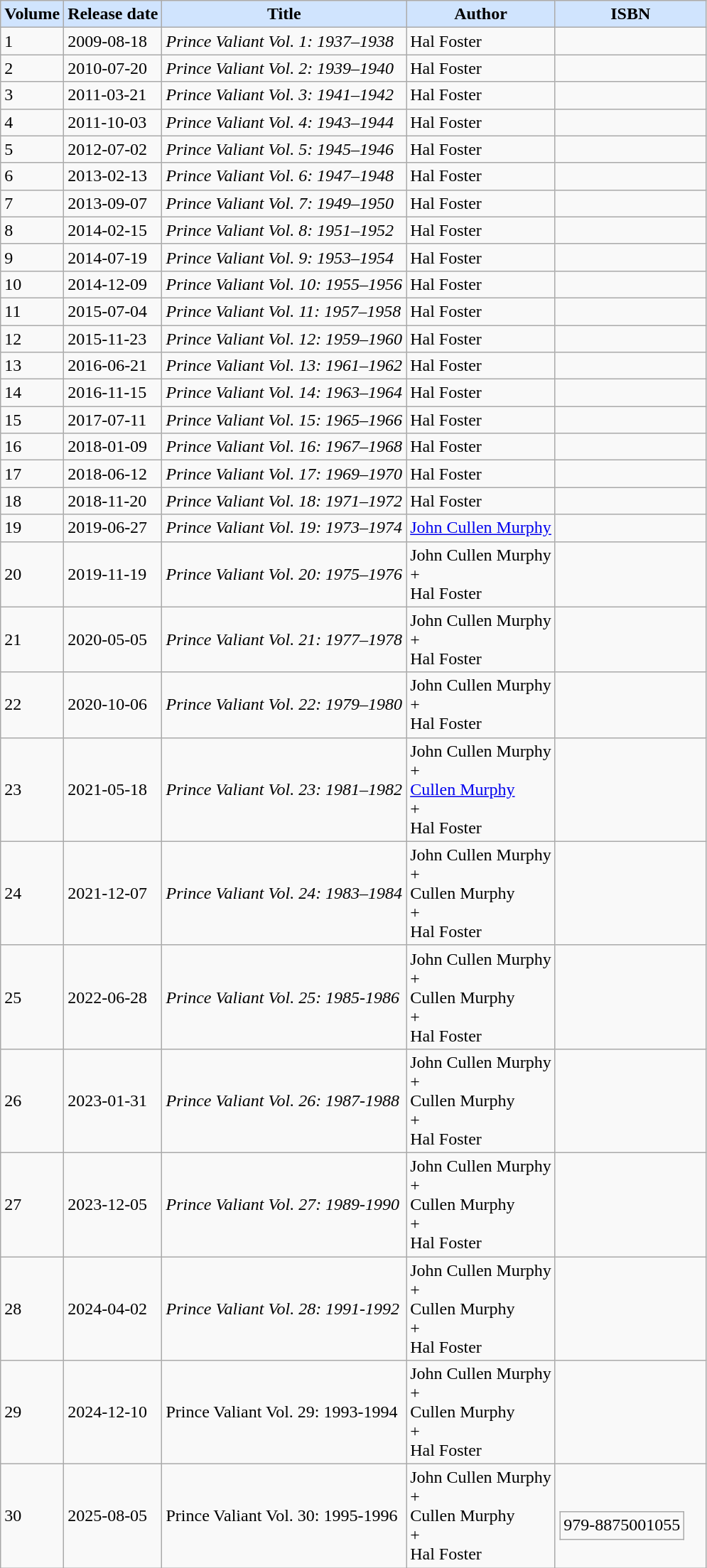<table class="wikitable sortable">
<tr>
<th style="background:#D0E4FE" data-sort-type="number">Volume</th>
<th style="background:#D0E4FE">Release date</th>
<th style="background:#D0E4FE">Title</th>
<th style="background:#D0E4FE">Author</th>
<th style="background:#D0E4FE">ISBN</th>
</tr>
<tr>
<td>1</td>
<td>2009-08-18</td>
<td><em>Prince Valiant Vol. 1: 1937–1938</em></td>
<td>Hal Foster</td>
<td></td>
</tr>
<tr>
<td>2</td>
<td>2010-07-20</td>
<td><em>Prince Valiant Vol. 2: 1939–1940</em></td>
<td>Hal Foster</td>
<td></td>
</tr>
<tr>
<td>3</td>
<td>2011-03-21</td>
<td><em>Prince Valiant Vol. 3: 1941–1942</em></td>
<td>Hal Foster</td>
<td></td>
</tr>
<tr>
<td>4</td>
<td>2011-10-03</td>
<td><em>Prince Valiant Vol. 4: 1943–1944</em></td>
<td>Hal Foster</td>
<td></td>
</tr>
<tr>
<td>5</td>
<td>2012-07-02</td>
<td><em>Prince Valiant Vol. 5: 1945–1946</em></td>
<td>Hal Foster</td>
<td></td>
</tr>
<tr>
<td>6</td>
<td>2013-02-13</td>
<td><em>Prince Valiant Vol. 6: 1947–1948</em></td>
<td>Hal Foster</td>
<td></td>
</tr>
<tr>
<td>7</td>
<td>2013-09-07</td>
<td><em>Prince Valiant Vol. 7: 1949–1950</em></td>
<td>Hal Foster</td>
<td></td>
</tr>
<tr>
<td>8</td>
<td>2014-02-15</td>
<td><em>Prince Valiant Vol. 8: 1951–1952</em></td>
<td>Hal Foster</td>
<td></td>
</tr>
<tr>
<td>9</td>
<td>2014-07-19</td>
<td><em>Prince Valiant Vol. 9: 1953–1954</em></td>
<td>Hal Foster</td>
<td></td>
</tr>
<tr>
<td>10</td>
<td>2014-12-09</td>
<td><em>Prince Valiant Vol. 10: 1955–1956</em></td>
<td>Hal Foster</td>
<td></td>
</tr>
<tr>
<td>11</td>
<td>2015-07-04</td>
<td><em>Prince Valiant Vol. 11: 1957–1958</em></td>
<td>Hal Foster</td>
<td></td>
</tr>
<tr>
<td>12</td>
<td>2015-11-23</td>
<td><em>Prince Valiant Vol. 12: 1959–1960</em></td>
<td>Hal Foster</td>
<td></td>
</tr>
<tr>
<td>13</td>
<td>2016-06-21</td>
<td><em>Prince Valiant Vol. 13: 1961–1962</em></td>
<td>Hal Foster</td>
<td></td>
</tr>
<tr>
<td>14</td>
<td>2016-11-15</td>
<td><em>Prince Valiant Vol. 14: 1963–1964</em></td>
<td>Hal Foster</td>
<td></td>
</tr>
<tr>
<td>15</td>
<td>2017-07-11</td>
<td><em>Prince Valiant Vol. 15: 1965–1966</em></td>
<td>Hal Foster</td>
<td></td>
</tr>
<tr>
<td>16</td>
<td>2018-01-09</td>
<td><em>Prince Valiant Vol. 16: 1967–1968</em></td>
<td>Hal Foster</td>
<td></td>
</tr>
<tr>
<td>17</td>
<td>2018-06-12</td>
<td><em>Prince Valiant Vol. 17: 1969–1970</em></td>
<td>Hal Foster</td>
<td></td>
</tr>
<tr>
<td>18</td>
<td>2018-11-20</td>
<td><em>Prince Valiant Vol. 18: 1971–1972</em></td>
<td>Hal Foster</td>
<td></td>
</tr>
<tr>
<td>19</td>
<td>2019-06-27</td>
<td><em>Prince Valiant Vol. 19: 1973–1974</em></td>
<td><a href='#'>John Cullen Murphy</a></td>
<td></td>
</tr>
<tr>
<td>20</td>
<td>2019-11-19</td>
<td><em>Prince Valiant Vol. 20: 1975–1976</em></td>
<td>John Cullen Murphy <br>+ <br>Hal Foster</td>
<td></td>
</tr>
<tr>
<td>21</td>
<td>2020-05-05</td>
<td><em>Prince Valiant Vol. 21: 1977–1978</em></td>
<td>John Cullen Murphy <br>+ <br>Hal Foster</td>
<td></td>
</tr>
<tr>
<td>22</td>
<td>2020-10-06</td>
<td><em>Prince Valiant Vol. 22: 1979–1980</em></td>
<td>John Cullen Murphy <br>+ <br>Hal Foster</td>
<td></td>
</tr>
<tr>
<td>23</td>
<td>2021-05-18</td>
<td><em>Prince Valiant Vol. 23: 1981–1982</em></td>
<td>John Cullen Murphy <br>+ <br><a href='#'>Cullen Murphy</a> <br>+ <br>Hal Foster</td>
<td></td>
</tr>
<tr>
<td>24</td>
<td>2021-12-07</td>
<td><em>Prince Valiant Vol. 24: 1983–1984</em></td>
<td>John Cullen Murphy <br>+ <br>Cullen Murphy <br>+ <br>Hal Foster</td>
<td></td>
</tr>
<tr>
<td>25</td>
<td>2022-06-28</td>
<td><em>Prince Valiant Vol. 25: 1985-1986</em></td>
<td>John Cullen Murphy <br>+ <br>Cullen Murphy <br>+ <br>Hal Foster</td>
<td></td>
</tr>
<tr>
<td>26</td>
<td>2023-01-31</td>
<td><em>Prince Valiant Vol. 26: 1987-1988</em></td>
<td>John Cullen Murphy <br>+ <br>Cullen Murphy <br>+ <br>Hal Foster</td>
<td></td>
</tr>
<tr>
<td>27</td>
<td>2023-12-05</td>
<td><em>Prince Valiant Vol. 27: 1989-1990</em></td>
<td>John Cullen Murphy <br>+ <br>Cullen Murphy <br>+ <br>Hal Foster</td>
<td></td>
</tr>
<tr>
<td>28</td>
<td>2024-04-02</td>
<td><em>Prince Valiant Vol. 28: 1991-1992</em></td>
<td>John Cullen Murphy <br>+ <br>Cullen Murphy <br>+ <br>Hal Foster</td>
<td></td>
</tr>
<tr>
<td>29</td>
<td>2024-12-10</td>
<td>Prince Valiant Vol. 29: 1993-1994</td>
<td>John Cullen Murphy <br>+ <br>Cullen Murphy <br>+ <br>Hal Foster</td>
<td><br></td>
</tr>
<tr>
<td>30</td>
<td>2025-08-05</td>
<td>Prince Valiant Vol. 30: 1995-1996</td>
<td>John Cullen Murphy <br>+ <br>Cullen Murphy <br>+ <br>Hal Foster</td>
<td><br><table class="wikitable">
<tr>
<td>979-8875001055</td>
</tr>
</table>
</td>
</tr>
</table>
